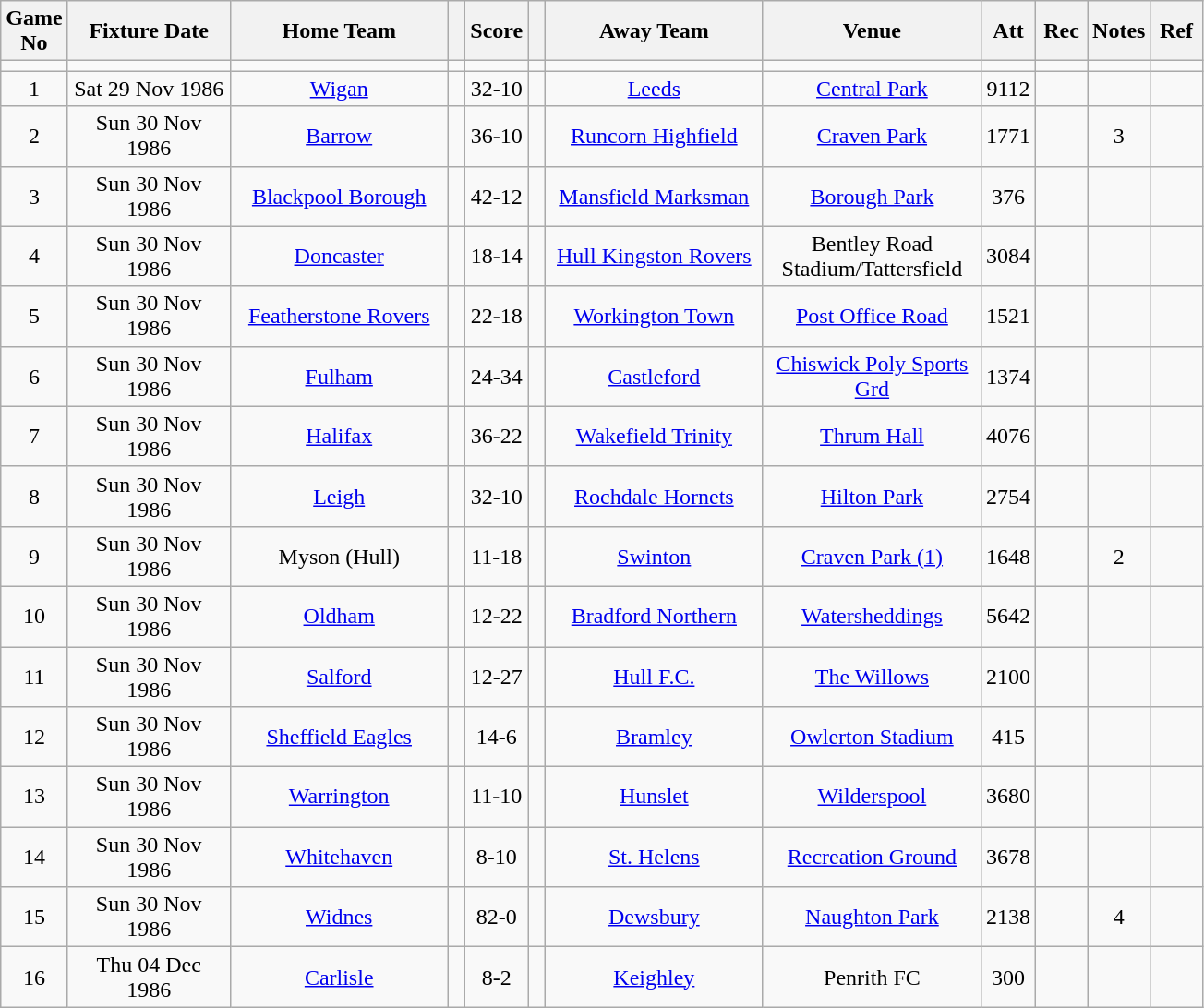<table class="wikitable" style="text-align:center;">
<tr>
<th width=10 abbr="No">Game No</th>
<th width=110 abbr="Date">Fixture Date</th>
<th width=150 abbr="Home Team">Home Team</th>
<th width=5 abbr="space"></th>
<th width=20 abbr="Score">Score</th>
<th width=5 abbr="space"></th>
<th width=150 abbr="Away Team">Away Team</th>
<th width=150 abbr="Venue">Venue</th>
<th width=30 abbr="Att">Att</th>
<th width=30 abbr="Rec">Rec</th>
<th width=20 abbr="Notes">Notes</th>
<th width=30 abbr="Ref">Ref</th>
</tr>
<tr>
<td></td>
<td></td>
<td></td>
<td></td>
<td></td>
<td></td>
<td></td>
<td></td>
<td></td>
<td></td>
<td></td>
<td></td>
</tr>
<tr>
<td>1</td>
<td>Sat 29 Nov 1986</td>
<td><a href='#'>Wigan</a></td>
<td></td>
<td>32-10</td>
<td></td>
<td><a href='#'>Leeds</a></td>
<td><a href='#'>Central Park</a></td>
<td>9112</td>
<td></td>
<td></td>
<td></td>
</tr>
<tr>
<td>2</td>
<td>Sun 30 Nov 1986</td>
<td><a href='#'>Barrow</a></td>
<td></td>
<td>36-10</td>
<td></td>
<td><a href='#'>Runcorn Highfield</a></td>
<td><a href='#'>Craven Park</a></td>
<td>1771</td>
<td></td>
<td>3</td>
<td></td>
</tr>
<tr>
<td>3</td>
<td>Sun 30 Nov 1986</td>
<td><a href='#'>Blackpool Borough</a></td>
<td></td>
<td>42-12</td>
<td></td>
<td><a href='#'>Mansfield Marksman</a></td>
<td><a href='#'>Borough Park</a></td>
<td>376</td>
<td></td>
<td></td>
<td></td>
</tr>
<tr>
<td>4</td>
<td>Sun 30 Nov 1986</td>
<td><a href='#'>Doncaster</a></td>
<td></td>
<td>18-14</td>
<td></td>
<td><a href='#'>Hull Kingston Rovers</a></td>
<td>Bentley Road Stadium/Tattersfield</td>
<td>3084</td>
<td></td>
<td></td>
<td></td>
</tr>
<tr>
<td>5</td>
<td>Sun 30 Nov 1986</td>
<td><a href='#'>Featherstone Rovers</a></td>
<td></td>
<td>22-18</td>
<td></td>
<td><a href='#'>Workington Town</a></td>
<td><a href='#'>Post Office Road</a></td>
<td>1521</td>
<td></td>
<td></td>
<td></td>
</tr>
<tr>
<td>6</td>
<td>Sun 30 Nov 1986</td>
<td><a href='#'>Fulham</a></td>
<td></td>
<td>24-34</td>
<td></td>
<td><a href='#'>Castleford</a></td>
<td><a href='#'>Chiswick Poly Sports Grd</a></td>
<td>1374</td>
<td></td>
<td></td>
<td></td>
</tr>
<tr>
<td>7</td>
<td>Sun 30 Nov 1986</td>
<td><a href='#'>Halifax</a></td>
<td></td>
<td>36-22</td>
<td></td>
<td><a href='#'>Wakefield Trinity</a></td>
<td><a href='#'>Thrum Hall</a></td>
<td>4076</td>
<td></td>
<td></td>
<td></td>
</tr>
<tr>
<td>8</td>
<td>Sun 30 Nov 1986</td>
<td><a href='#'>Leigh</a></td>
<td></td>
<td>32-10</td>
<td></td>
<td><a href='#'>Rochdale Hornets</a></td>
<td><a href='#'>Hilton Park</a></td>
<td>2754</td>
<td></td>
<td></td>
<td></td>
</tr>
<tr>
<td>9</td>
<td>Sun 30 Nov 1986</td>
<td>Myson (Hull)</td>
<td></td>
<td>11-18</td>
<td></td>
<td><a href='#'>Swinton</a></td>
<td><a href='#'>Craven Park (1)</a></td>
<td>1648</td>
<td></td>
<td>2</td>
<td></td>
</tr>
<tr>
<td>10</td>
<td>Sun 30 Nov 1986</td>
<td><a href='#'>Oldham</a></td>
<td></td>
<td>12-22</td>
<td></td>
<td><a href='#'>Bradford Northern</a></td>
<td><a href='#'>Watersheddings</a></td>
<td>5642</td>
<td></td>
<td></td>
<td></td>
</tr>
<tr>
<td>11</td>
<td>Sun 30 Nov 1986</td>
<td><a href='#'>Salford</a></td>
<td></td>
<td>12-27</td>
<td></td>
<td><a href='#'>Hull F.C.</a></td>
<td><a href='#'>The Willows</a></td>
<td>2100</td>
<td></td>
<td></td>
<td></td>
</tr>
<tr>
<td>12</td>
<td>Sun 30 Nov 1986</td>
<td><a href='#'>Sheffield Eagles</a></td>
<td></td>
<td>14-6</td>
<td></td>
<td><a href='#'>Bramley</a></td>
<td><a href='#'>Owlerton Stadium</a></td>
<td>415</td>
<td></td>
<td></td>
<td></td>
</tr>
<tr>
<td>13</td>
<td>Sun 30 Nov 1986</td>
<td><a href='#'>Warrington</a></td>
<td></td>
<td>11-10</td>
<td></td>
<td><a href='#'>Hunslet</a></td>
<td><a href='#'>Wilderspool</a></td>
<td>3680</td>
<td></td>
<td></td>
<td></td>
</tr>
<tr>
<td>14</td>
<td>Sun 30 Nov 1986</td>
<td><a href='#'>Whitehaven</a></td>
<td></td>
<td>8-10</td>
<td></td>
<td><a href='#'>St. Helens</a></td>
<td><a href='#'>Recreation Ground</a></td>
<td>3678</td>
<td></td>
<td></td>
<td></td>
</tr>
<tr>
<td>15</td>
<td>Sun 30 Nov 1986</td>
<td><a href='#'>Widnes</a></td>
<td></td>
<td>82-0</td>
<td></td>
<td><a href='#'>Dewsbury</a></td>
<td><a href='#'>Naughton Park</a></td>
<td>2138</td>
<td></td>
<td>4</td>
<td></td>
</tr>
<tr>
<td>16</td>
<td>Thu 04 Dec 1986</td>
<td><a href='#'>Carlisle</a></td>
<td></td>
<td>8-2</td>
<td></td>
<td><a href='#'>Keighley</a></td>
<td>Penrith FC</td>
<td>300</td>
<td></td>
<td></td>
<td></td>
</tr>
</table>
